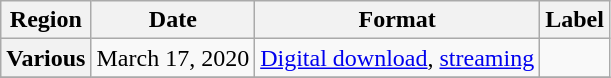<table class="wikitable plainrowheaders">
<tr>
<th>Region</th>
<th>Date</th>
<th>Format</th>
<th>Label</th>
</tr>
<tr>
<th scope="row">Various</th>
<td>March 17, 2020</td>
<td><a href='#'>Digital download</a>, <a href='#'>streaming</a></td>
<td></td>
</tr>
<tr>
</tr>
</table>
